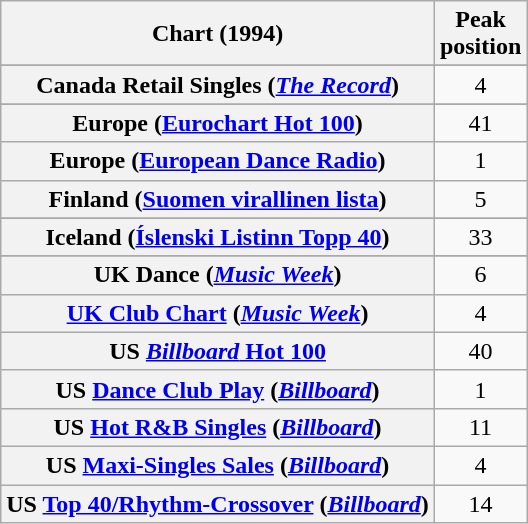<table class="wikitable plainrowheaders sortable">
<tr>
<th scope="col">Chart (1994)</th>
<th scope="col">Peak<br>position</th>
</tr>
<tr>
</tr>
<tr>
</tr>
<tr>
<th scope="row">Canada Retail Singles (<em><a href='#'>The Record</a></em>)</th>
<td align="center">4</td>
</tr>
<tr>
</tr>
<tr>
</tr>
<tr>
<th scope="row">Europe (<a href='#'>Eurochart Hot 100</a>)</th>
<td align="center">41</td>
</tr>
<tr>
<th scope="row">Europe (<a href='#'>European Dance Radio</a>)</th>
<td align="center">1</td>
</tr>
<tr>
<th scope="row">Finland (<a href='#'>Suomen virallinen lista</a>)</th>
<td align="center">5</td>
</tr>
<tr>
</tr>
<tr>
<th scope="row">Iceland (<a href='#'>Íslenski Listinn Topp 40</a>)</th>
<td align="center">33</td>
</tr>
<tr>
</tr>
<tr>
</tr>
<tr>
</tr>
<tr>
</tr>
<tr>
</tr>
<tr>
</tr>
<tr>
</tr>
<tr>
<th scope="row">UK Dance (<em><a href='#'>Music Week</a></em>)</th>
<td align="center">6</td>
</tr>
<tr>
<th scope="row"><a href='#'>UK Club Chart</a> (<em><a href='#'>Music Week</a></em>)</th>
<td align="center">4</td>
</tr>
<tr>
<th scope="row">US <a href='#'><em>Billboard</em> Hot 100</a></th>
<td align="center">40</td>
</tr>
<tr>
<th scope="row">US <a href='#'>Dance Club Play</a> (<em><a href='#'>Billboard</a></em>)</th>
<td align="center">1</td>
</tr>
<tr>
<th scope="row">US <a href='#'>Hot R&B Singles</a> (<em><a href='#'>Billboard</a></em>)</th>
<td align="center">11</td>
</tr>
<tr>
<th scope="row">US <a href='#'>Maxi-Singles Sales</a> (<em><a href='#'>Billboard</a></em>)</th>
<td align="center">4</td>
</tr>
<tr>
<th scope="row">US <a href='#'>Top 40/Rhythm-Crossover</a> (<em><a href='#'>Billboard</a></em>)</th>
<td align="center">14</td>
</tr>
</table>
